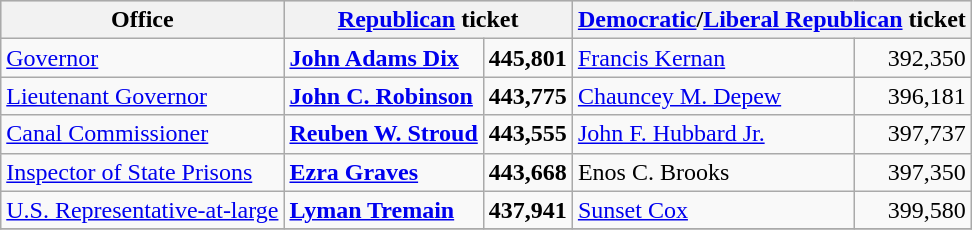<table class=wikitable>
<tr bgcolor=lightgrey>
<th>Office</th>
<th colspan="2" ><a href='#'>Republican</a> ticket</th>
<th colspan="2" ><a href='#'>Democratic</a>/<a href='#'>Liberal Republican</a> ticket</th>
</tr>
<tr>
<td><a href='#'>Governor</a></td>
<td><strong><a href='#'>John Adams Dix</a></strong></td>
<td align="right"><strong>445,801</strong></td>
<td><a href='#'>Francis Kernan</a></td>
<td align="right">392,350</td>
</tr>
<tr>
<td><a href='#'>Lieutenant Governor</a></td>
<td><strong><a href='#'>John C. Robinson</a></strong></td>
<td align="right"><strong>443,775</strong></td>
<td><a href='#'>Chauncey M. Depew</a></td>
<td align="right">396,181</td>
</tr>
<tr>
<td><a href='#'>Canal Commissioner</a></td>
<td><strong><a href='#'>Reuben W. Stroud</a></strong></td>
<td align="right"><strong>443,555</strong></td>
<td><a href='#'>John F. Hubbard Jr.</a></td>
<td align="right">397,737</td>
</tr>
<tr>
<td><a href='#'>Inspector of State Prisons</a></td>
<td><strong><a href='#'>Ezra Graves</a></strong></td>
<td align="right"><strong>443,668</strong></td>
<td>Enos C. Brooks</td>
<td align="right">397,350</td>
</tr>
<tr>
<td><a href='#'>U.S. Representative-at-large</a></td>
<td><strong><a href='#'>Lyman Tremain</a></strong></td>
<td align="right"><strong>437,941</strong></td>
<td><a href='#'>Sunset Cox</a></td>
<td align="right">399,580</td>
</tr>
<tr>
</tr>
</table>
